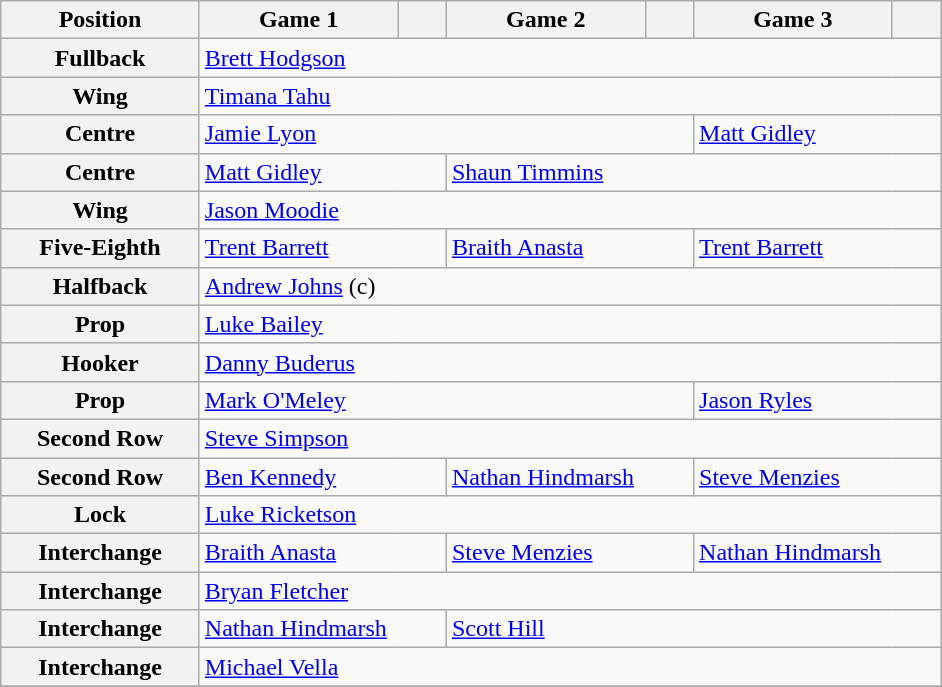<table class="wikitable">
<tr>
<th width="125">Position</th>
<th width="125">Game 1</th>
<th width="25"></th>
<th width="125">Game 2</th>
<th width="25"></th>
<th width="125">Game 3</th>
<th width="25"></th>
</tr>
<tr>
<th>Fullback</th>
<td colspan="6"> <a href='#'>Brett Hodgson</a></td>
</tr>
<tr>
<th>Wing</th>
<td colspan="6"> <a href='#'>Timana Tahu</a></td>
</tr>
<tr>
<th>Centre</th>
<td colspan="4"> <a href='#'>Jamie Lyon</a></td>
<td colspan="2"> <a href='#'>Matt Gidley</a></td>
</tr>
<tr>
<th>Centre</th>
<td colspan="2"> <a href='#'>Matt Gidley</a></td>
<td colspan="4"> <a href='#'>Shaun Timmins</a></td>
</tr>
<tr>
<th>Wing</th>
<td colspan="6"> <a href='#'>Jason Moodie</a></td>
</tr>
<tr>
<th>Five-Eighth</th>
<td colspan="2"> <a href='#'>Trent Barrett</a></td>
<td colspan="2"> <a href='#'>Braith Anasta</a></td>
<td colspan="2"> <a href='#'>Trent Barrett</a></td>
</tr>
<tr>
<th>Halfback</th>
<td colspan="6"> <a href='#'>Andrew Johns</a> (c)</td>
</tr>
<tr>
<th>Prop</th>
<td colspan="6"> <a href='#'>Luke Bailey</a></td>
</tr>
<tr>
<th>Hooker</th>
<td colspan="6"> <a href='#'>Danny Buderus</a></td>
</tr>
<tr>
<th>Prop</th>
<td colspan="4"> <a href='#'>Mark O'Meley</a></td>
<td colspan="2"> <a href='#'>Jason Ryles</a></td>
</tr>
<tr>
<th>Second Row</th>
<td colspan="6"> <a href='#'>Steve Simpson</a></td>
</tr>
<tr>
<th>Second Row</th>
<td colspan="2"> <a href='#'>Ben Kennedy</a></td>
<td colspan="2"> <a href='#'>Nathan Hindmarsh</a></td>
<td colspan="2"> <a href='#'>Steve Menzies</a></td>
</tr>
<tr>
<th>Lock</th>
<td colspan="6"> <a href='#'>Luke Ricketson</a></td>
</tr>
<tr>
<th>Interchange</th>
<td colspan="2"> <a href='#'>Braith Anasta</a></td>
<td colspan="2"> <a href='#'>Steve Menzies</a></td>
<td colspan="2"> <a href='#'>Nathan Hindmarsh</a></td>
</tr>
<tr>
<th>Interchange</th>
<td colspan="6"> <a href='#'>Bryan Fletcher</a></td>
</tr>
<tr>
<th>Interchange</th>
<td colspan="2"> <a href='#'>Nathan Hindmarsh</a></td>
<td colspan="4"> <a href='#'>Scott Hill</a></td>
</tr>
<tr>
<th>Interchange</th>
<td colspan="6"> <a href='#'>Michael Vella</a></td>
</tr>
<tr>
</tr>
</table>
